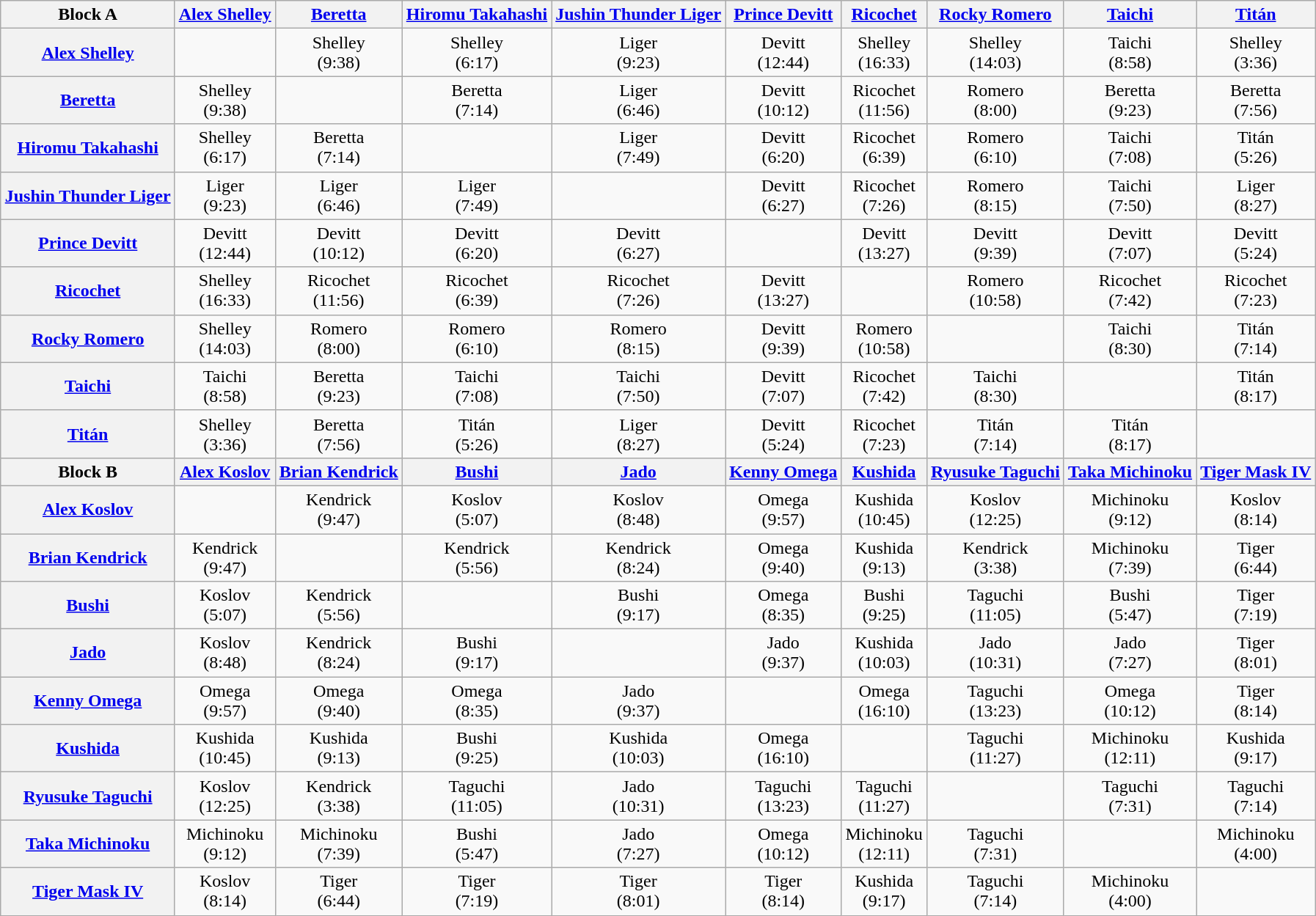<table class="wikitable" style="margin: 1em auto 1em auto">
<tr align="center">
<th>Block A</th>
<th><a href='#'>Alex Shelley</a></th>
<th><a href='#'>Beretta</a></th>
<th><a href='#'>Hiromu Takahashi</a></th>
<th><a href='#'>Jushin Thunder Liger</a></th>
<th><a href='#'>Prince Devitt</a></th>
<th><a href='#'>Ricochet</a></th>
<th><a href='#'>Rocky Romero</a></th>
<th><a href='#'>Taichi</a></th>
<th><a href='#'>Titán</a></th>
</tr>
<tr align="center">
<th><a href='#'>Alex Shelley</a></th>
<td></td>
<td>Shelley<br>(9:38)</td>
<td>Shelley<br>(6:17)</td>
<td>Liger<br>(9:23)</td>
<td>Devitt<br>(12:44)</td>
<td>Shelley<br>(16:33)</td>
<td>Shelley<br>(14:03)</td>
<td>Taichi<br>(8:58)</td>
<td>Shelley<br>(3:36)</td>
</tr>
<tr align="center">
<th><a href='#'>Beretta</a></th>
<td>Shelley<br>(9:38)</td>
<td></td>
<td>Beretta<br>(7:14)</td>
<td>Liger<br>(6:46)</td>
<td>Devitt<br>(10:12)</td>
<td>Ricochet<br>(11:56)</td>
<td>Romero<br>(8:00)</td>
<td>Beretta<br>(9:23)</td>
<td>Beretta<br>(7:56)</td>
</tr>
<tr align="center">
<th><a href='#'>Hiromu Takahashi</a></th>
<td>Shelley<br>(6:17)</td>
<td>Beretta<br>(7:14)</td>
<td></td>
<td>Liger<br>(7:49)</td>
<td>Devitt<br>(6:20)</td>
<td>Ricochet<br>(6:39)</td>
<td>Romero<br>(6:10)</td>
<td>Taichi<br>(7:08)</td>
<td>Titán<br>(5:26)</td>
</tr>
<tr align="center">
<th><a href='#'>Jushin Thunder Liger</a></th>
<td>Liger<br>(9:23)</td>
<td>Liger<br>(6:46)</td>
<td>Liger<br>(7:49)</td>
<td></td>
<td>Devitt<br>(6:27)</td>
<td>Ricochet<br>(7:26)</td>
<td>Romero<br>(8:15)</td>
<td>Taichi<br>(7:50)</td>
<td>Liger<br>(8:27)</td>
</tr>
<tr align="center">
<th><a href='#'>Prince Devitt</a></th>
<td>Devitt<br>(12:44)</td>
<td>Devitt<br>(10:12)</td>
<td>Devitt<br>(6:20)</td>
<td>Devitt<br>(6:27)</td>
<td></td>
<td>Devitt<br>(13:27)</td>
<td>Devitt<br>(9:39)</td>
<td>Devitt<br>(7:07)</td>
<td>Devitt<br>(5:24)</td>
</tr>
<tr align="center">
<th><a href='#'>Ricochet</a></th>
<td>Shelley<br>(16:33)</td>
<td>Ricochet<br>(11:56)</td>
<td>Ricochet<br>(6:39)</td>
<td>Ricochet<br>(7:26)</td>
<td>Devitt<br>(13:27)</td>
<td></td>
<td>Romero<br>(10:58)</td>
<td>Ricochet<br>(7:42)</td>
<td>Ricochet<br>(7:23)</td>
</tr>
<tr align="center">
<th><a href='#'>Rocky Romero</a></th>
<td>Shelley<br>(14:03)</td>
<td>Romero<br>(8:00)</td>
<td>Romero<br>(6:10)</td>
<td>Romero<br>(8:15)</td>
<td>Devitt<br>(9:39)</td>
<td>Romero<br>(10:58)</td>
<td></td>
<td>Taichi<br>(8:30)</td>
<td>Titán<br>(7:14)</td>
</tr>
<tr align="center">
<th><a href='#'>Taichi</a></th>
<td>Taichi<br>(8:58)</td>
<td>Beretta<br>(9:23)</td>
<td>Taichi<br>(7:08)</td>
<td>Taichi<br>(7:50)</td>
<td>Devitt<br>(7:07)</td>
<td>Ricochet<br>(7:42)</td>
<td>Taichi<br>(8:30)</td>
<td></td>
<td>Titán<br>(8:17)</td>
</tr>
<tr align="center">
<th><a href='#'>Titán</a></th>
<td>Shelley<br>(3:36)</td>
<td>Beretta<br>(7:56)</td>
<td>Titán<br>(5:26)</td>
<td>Liger<br>(8:27)</td>
<td>Devitt<br>(5:24)</td>
<td>Ricochet<br>(7:23)</td>
<td>Titán<br>(7:14)</td>
<td>Titán<br>(8:17)</td>
<td></td>
</tr>
<tr align="center">
<th>Block B</th>
<th><a href='#'>Alex Koslov</a></th>
<th><a href='#'>Brian Kendrick</a></th>
<th><a href='#'>Bushi</a></th>
<th><a href='#'>Jado</a></th>
<th><a href='#'>Kenny Omega</a></th>
<th><a href='#'>Kushida</a></th>
<th><a href='#'>Ryusuke Taguchi</a></th>
<th><a href='#'>Taka Michinoku</a></th>
<th><a href='#'>Tiger Mask IV</a></th>
</tr>
<tr align="center">
<th><a href='#'>Alex Koslov</a></th>
<td></td>
<td>Kendrick<br>(9:47)</td>
<td>Koslov<br>(5:07)</td>
<td>Koslov<br>(8:48)</td>
<td>Omega<br>(9:57)</td>
<td>Kushida<br>(10:45)</td>
<td>Koslov<br>(12:25)</td>
<td>Michinoku<br>(9:12)</td>
<td>Koslov<br>(8:14)</td>
</tr>
<tr align="center">
<th><a href='#'>Brian Kendrick</a></th>
<td>Kendrick<br>(9:47)</td>
<td></td>
<td>Kendrick<br>(5:56)</td>
<td>Kendrick<br>(8:24)</td>
<td>Omega<br>(9:40)</td>
<td>Kushida<br>(9:13)</td>
<td>Kendrick<br>(3:38)</td>
<td>Michinoku<br>(7:39)</td>
<td>Tiger<br>(6:44)</td>
</tr>
<tr align="center">
<th><a href='#'>Bushi</a></th>
<td>Koslov<br>(5:07)</td>
<td>Kendrick<br>(5:56)</td>
<td></td>
<td>Bushi<br>(9:17)</td>
<td>Omega<br>(8:35)</td>
<td>Bushi<br>(9:25)</td>
<td>Taguchi<br>(11:05)</td>
<td>Bushi<br>(5:47)</td>
<td>Tiger<br>(7:19)</td>
</tr>
<tr align="center">
<th><a href='#'>Jado</a></th>
<td>Koslov<br>(8:48)</td>
<td>Kendrick<br>(8:24)</td>
<td>Bushi<br>(9:17)</td>
<td></td>
<td>Jado<br>(9:37)</td>
<td>Kushida<br>(10:03)</td>
<td>Jado<br>(10:31)</td>
<td>Jado<br>(7:27)</td>
<td>Tiger<br>(8:01)</td>
</tr>
<tr align="center">
<th><a href='#'>Kenny Omega</a></th>
<td>Omega<br>(9:57)</td>
<td>Omega<br>(9:40)</td>
<td>Omega<br>(8:35)</td>
<td>Jado<br>(9:37)</td>
<td></td>
<td>Omega<br>(16:10)</td>
<td>Taguchi<br>(13:23)</td>
<td>Omega<br>(10:12)</td>
<td>Tiger<br>(8:14)</td>
</tr>
<tr align="center">
<th><a href='#'>Kushida</a></th>
<td>Kushida<br>(10:45)</td>
<td>Kushida<br>(9:13)</td>
<td>Bushi<br>(9:25)</td>
<td>Kushida<br>(10:03)</td>
<td>Omega<br>(16:10)</td>
<td></td>
<td>Taguchi<br>(11:27)</td>
<td>Michinoku<br>(12:11)</td>
<td>Kushida<br>(9:17)</td>
</tr>
<tr align="center">
<th><a href='#'>Ryusuke Taguchi</a></th>
<td>Koslov<br>(12:25)</td>
<td>Kendrick<br>(3:38)</td>
<td>Taguchi<br>(11:05)</td>
<td>Jado<br>(10:31)</td>
<td>Taguchi<br>(13:23)</td>
<td>Taguchi<br>(11:27)</td>
<td></td>
<td>Taguchi<br>(7:31)</td>
<td>Taguchi<br>(7:14)</td>
</tr>
<tr align="center">
<th><a href='#'>Taka Michinoku</a></th>
<td>Michinoku<br>(9:12)</td>
<td>Michinoku<br>(7:39)</td>
<td>Bushi<br>(5:47)</td>
<td>Jado<br>(7:27)</td>
<td>Omega<br>(10:12)</td>
<td>Michinoku<br>(12:11)</td>
<td>Taguchi<br>(7:31)</td>
<td></td>
<td>Michinoku<br>(4:00)</td>
</tr>
<tr align="center">
<th><a href='#'>Tiger Mask IV</a></th>
<td>Koslov<br>(8:14)</td>
<td>Tiger<br>(6:44)</td>
<td>Tiger<br>(7:19)</td>
<td>Tiger<br>(8:01)</td>
<td>Tiger<br>(8:14)</td>
<td>Kushida<br>(9:17)</td>
<td>Taguchi<br>(7:14)</td>
<td>Michinoku<br>(4:00)</td>
<td></td>
</tr>
</table>
